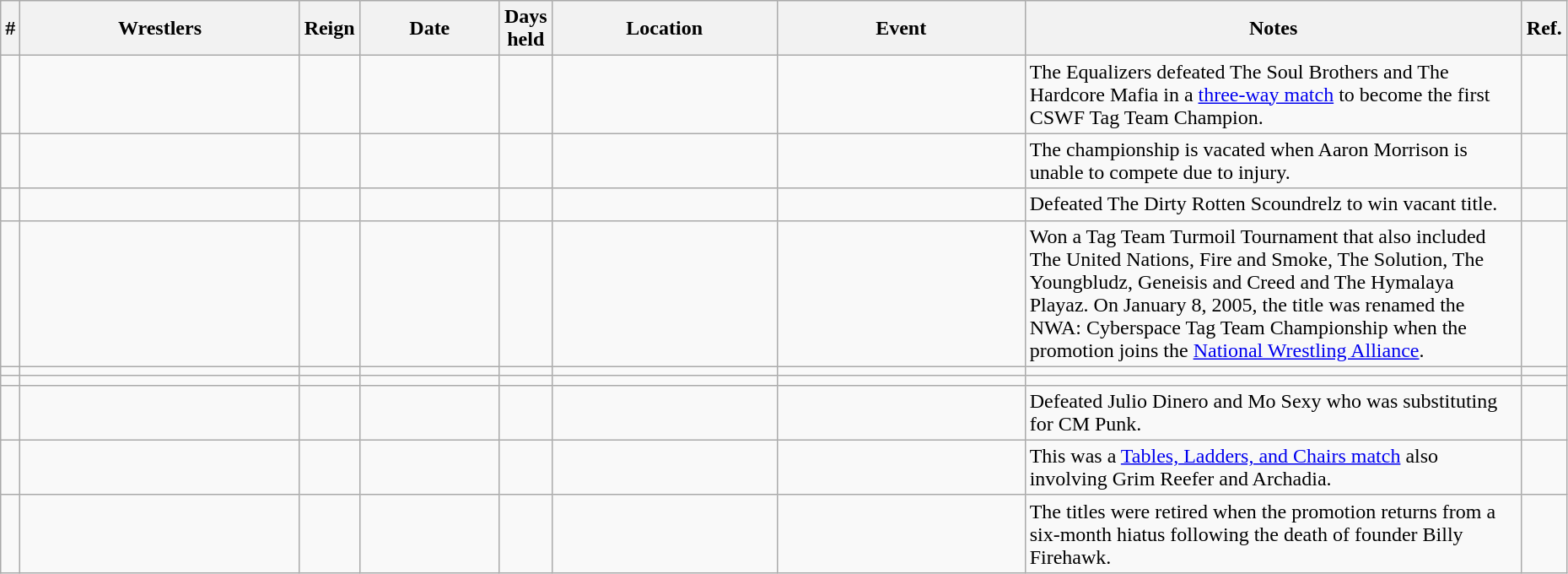<table class="wikitable sortable" width=98% style="text-align:center;">
<tr>
<th width=0%>#</th>
<th width=20%>Wrestlers</th>
<th width=0%>Reign</th>
<th width=10%>Date</th>
<th width=0%>Days<br>held</th>
<th width=16%>Location</th>
<th width=18%>Event</th>
<th width=60% class="unsortable">Notes</th>
<th width=0% class="unsortable">Ref.</th>
</tr>
<tr>
<td></td>
<td></td>
<td></td>
<td></td>
<td></td>
<td></td>
<td></td>
<td align="left">The Equalizers defeated The Soul Brothers and The Hardcore Mafia in a <a href='#'>three-way match</a> to become the first CSWF Tag Team Champion.</td>
<td align="left"></td>
</tr>
<tr>
<td></td>
<td></td>
<td></td>
<td></td>
<td></td>
<td></td>
<td></td>
<td align="left">The championship is vacated when Aaron Morrison is unable to compete due to injury.</td>
<td align="left"></td>
</tr>
<tr>
<td></td>
<td></td>
<td></td>
<td></td>
<td></td>
<td></td>
<td></td>
<td align="left">Defeated The Dirty Rotten Scoundrelz to win vacant title.</td>
<td align="left"></td>
</tr>
<tr>
<td></td>
<td></td>
<td></td>
<td></td>
<td></td>
<td></td>
<td></td>
<td align="left">Won a Tag Team Turmoil Tournament that also included The United Nations, Fire and Smoke, The Solution, The Youngbludz, Geneisis and Creed and The Hymalaya Playaz. On January 8, 2005, the title was renamed the NWA: Cyberspace Tag Team Championship when the promotion joins the <a href='#'>National Wrestling Alliance</a>.</td>
<td align="left"></td>
</tr>
<tr>
<td></td>
<td></td>
<td></td>
<td></td>
<td></td>
<td></td>
<td></td>
<td align="left"></td>
<td align="left"></td>
</tr>
<tr>
<td></td>
<td></td>
<td></td>
<td></td>
<td></td>
<td></td>
<td></td>
<td align="left"></td>
<td align="left"></td>
</tr>
<tr>
<td></td>
<td></td>
<td></td>
<td></td>
<td></td>
<td></td>
<td></td>
<td align="left">Defeated Julio Dinero and Mo Sexy who was substituting for CM Punk.</td>
<td align="left"></td>
</tr>
<tr>
<td></td>
<td></td>
<td></td>
<td></td>
<td></td>
<td></td>
<td></td>
<td align="left">This was a <a href='#'>Tables, Ladders, and Chairs match</a> also involving Grim Reefer and Archadia.</td>
<td align="left"></td>
</tr>
<tr>
<td></td>
<td></td>
<td></td>
<td></td>
<td></td>
<td></td>
<td></td>
<td align="left">The titles were retired when the promotion returns from a six-month hiatus following the death of founder Billy Firehawk.</td>
<td align="left"></td>
</tr>
</table>
